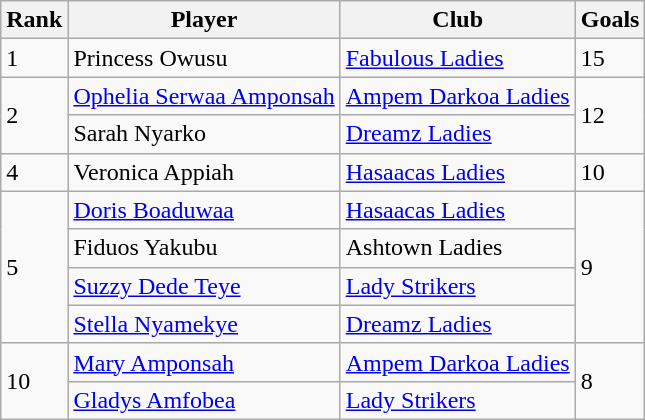<table class="wikitable">
<tr>
<th>Rank</th>
<th>Player</th>
<th>Club</th>
<th>Goals</th>
</tr>
<tr>
<td>1</td>
<td> Princess Owusu</td>
<td><a href='#'>Fabulous Ladies</a></td>
<td>15</td>
</tr>
<tr>
<td rowspan="2">2</td>
<td> <a href='#'>Ophelia Serwaa Amponsah</a></td>
<td><a href='#'>Ampem Darkoa Ladies</a></td>
<td rowspan="2">12</td>
</tr>
<tr>
<td> Sarah Nyarko</td>
<td><a href='#'>Dreamz Ladies</a></td>
</tr>
<tr>
<td>4</td>
<td> Veronica Appiah</td>
<td><a href='#'>Hasaacas Ladies</a></td>
<td>10</td>
</tr>
<tr>
<td rowspan="4">5</td>
<td> <a href='#'>Doris Boaduwaa</a></td>
<td><a href='#'>Hasaacas Ladies</a></td>
<td rowspan="4">9</td>
</tr>
<tr>
<td> Fiduos Yakubu</td>
<td>Ashtown Ladies</td>
</tr>
<tr>
<td> <a href='#'>Suzzy Dede Teye</a></td>
<td><a href='#'>Lady Strikers</a></td>
</tr>
<tr>
<td> <a href='#'>Stella Nyamekye</a></td>
<td><a href='#'>Dreamz Ladies</a></td>
</tr>
<tr>
<td rowspan="2">10</td>
<td> <a href='#'>Mary Amponsah</a></td>
<td><a href='#'>Ampem Darkoa Ladies</a></td>
<td rowspan="2">8</td>
</tr>
<tr>
<td> <a href='#'>Gladys Amfobea</a></td>
<td><a href='#'>Lady Strikers</a></td>
</tr>
</table>
